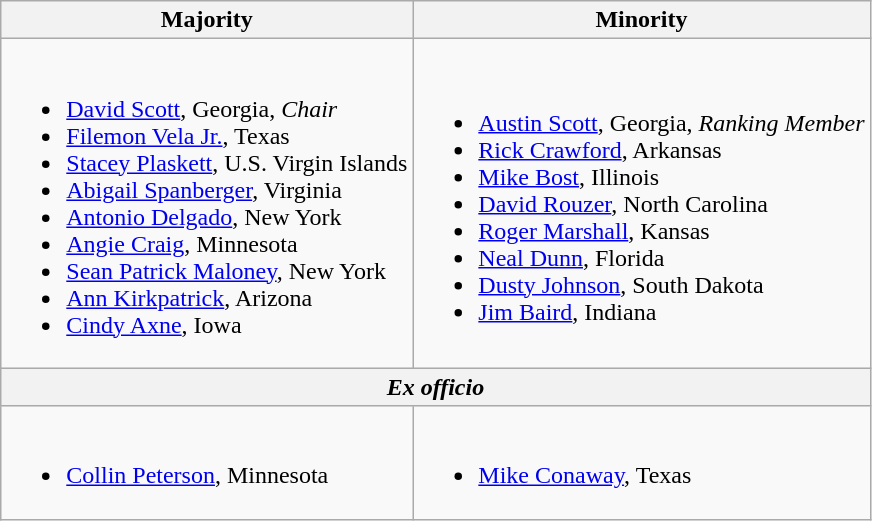<table class=wikitable>
<tr>
<th>Majority</th>
<th>Minority</th>
</tr>
<tr>
<td><br><ul><li><a href='#'>David Scott</a>, Georgia, <em>Chair</em></li><li><a href='#'>Filemon Vela Jr.</a>, Texas</li><li><a href='#'>Stacey Plaskett</a>, U.S. Virgin Islands</li><li><a href='#'>Abigail Spanberger</a>, Virginia</li><li><a href='#'>Antonio Delgado</a>, New York</li><li><a href='#'>Angie Craig</a>, Minnesota</li><li><a href='#'>Sean Patrick Maloney</a>, New York</li><li><a href='#'>Ann Kirkpatrick</a>, Arizona</li><li><a href='#'>Cindy Axne</a>, Iowa</li></ul></td>
<td><br><ul><li><a href='#'>Austin Scott</a>, Georgia, <em>Ranking Member</em></li><li><a href='#'>Rick Crawford</a>, Arkansas</li><li><a href='#'>Mike Bost</a>, Illinois</li><li><a href='#'>David Rouzer</a>, North Carolina</li><li><a href='#'>Roger Marshall</a>, Kansas</li><li><a href='#'>Neal Dunn</a>, Florida</li><li><a href='#'>Dusty Johnson</a>, South Dakota</li><li><a href='#'>Jim Baird</a>, Indiana</li></ul></td>
</tr>
<tr>
<th colspan=2><em>Ex officio</em></th>
</tr>
<tr>
<td><br><ul><li><a href='#'>Collin Peterson</a>, Minnesota</li></ul></td>
<td><br><ul><li><a href='#'>Mike Conaway</a>, Texas</li></ul></td>
</tr>
</table>
